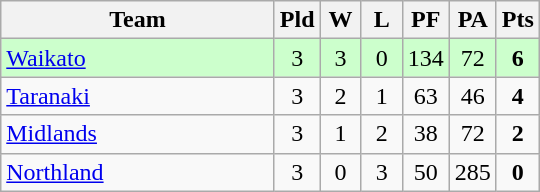<table class="wikitable" style="text-align:center;">
<tr>
<th width=175>Team</th>
<th width=20 abbr="Played">Pld</th>
<th width=20 abbr="Won">W</th>
<th width=20 abbr="Lost">L</th>
<th width=20 abbr="Points for">PF</th>
<th width=20 abbr="Points against">PA</th>
<th width=20 abbr="Points">Pts</th>
</tr>
<tr style="background: #ccffcc;">
<td style="text-align:left;"><a href='#'>Waikato</a></td>
<td>3</td>
<td>3</td>
<td>0</td>
<td>134</td>
<td>72</td>
<td><strong>6</strong></td>
</tr>
<tr>
<td style="text-align:left;"><a href='#'>Taranaki</a></td>
<td>3</td>
<td>2</td>
<td>1</td>
<td>63</td>
<td>46</td>
<td><strong>4</strong></td>
</tr>
<tr>
<td style="text-align:left;"><a href='#'>Midlands</a></td>
<td>3</td>
<td>1</td>
<td>2</td>
<td>38</td>
<td>72</td>
<td><strong>2</strong></td>
</tr>
<tr>
<td style="text-align:left;"><a href='#'>Northland</a></td>
<td>3</td>
<td>0</td>
<td>3</td>
<td>50</td>
<td>285</td>
<td><strong>0</strong></td>
</tr>
</table>
